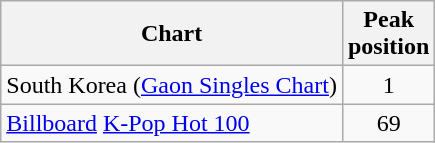<table class="wikitable sortable">
<tr>
<th>Chart</th>
<th>Peak<br>position</th>
</tr>
<tr>
<td>South Korea (<a href='#'>Gaon Singles Chart</a>) <br></td>
<td align="center">1</td>
</tr>
<tr>
<td><a href='#'>Billboard</a> <a href='#'>K-Pop Hot 100</a></td>
<td align="center">69</td>
</tr>
</table>
